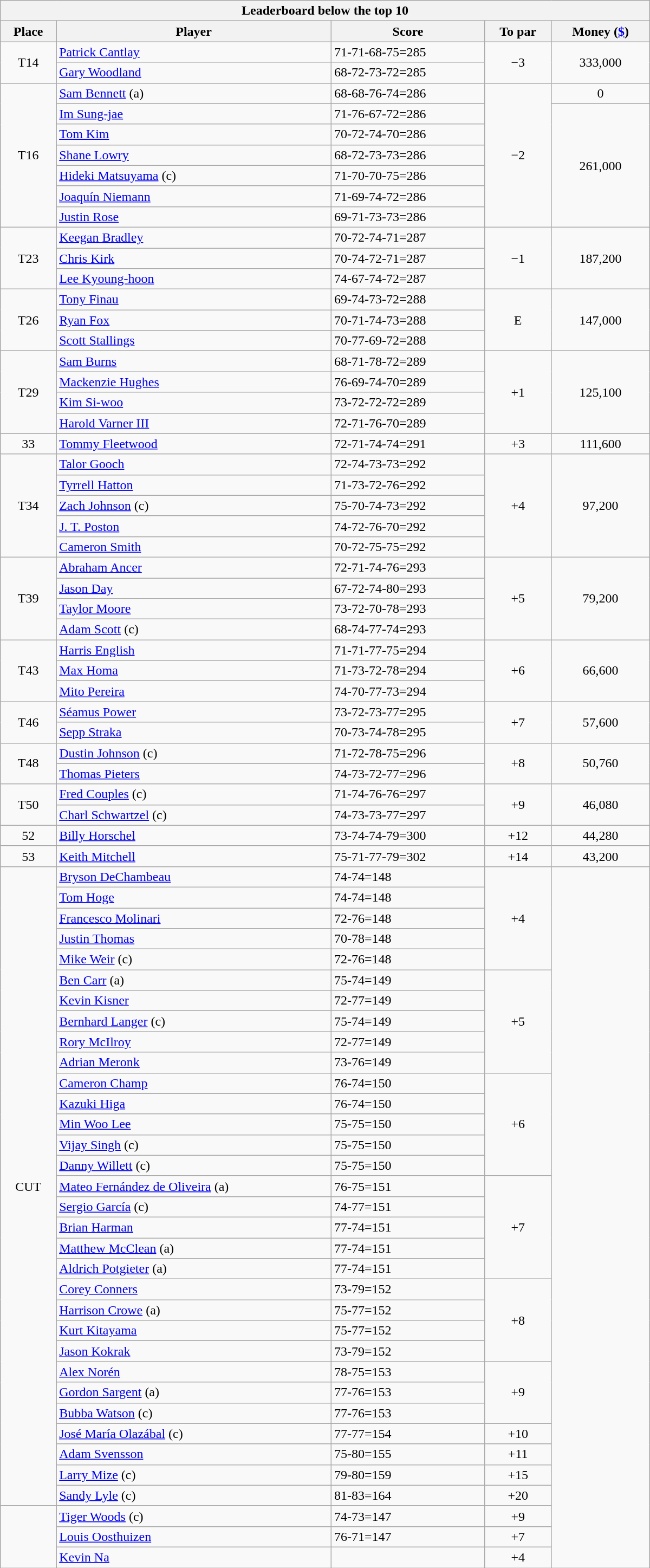<table class="collapsible collapsed wikitable" style="width:50em;margin-top:-1px;">
<tr>
<th scope="col" colspan="5">Leaderboard below the top 10</th>
</tr>
<tr>
<th>Place</th>
<th>Player</th>
<th>Score</th>
<th>To par</th>
<th>Money (<a href='#'>$</a>)</th>
</tr>
<tr>
<td rowspan=2 align=center>T14</td>
<td> <a href='#'>Patrick Cantlay</a></td>
<td>71-71-68-75=285</td>
<td rowspan=2 align=center>−3</td>
<td rowspan=2 align=center>333,000</td>
</tr>
<tr>
<td> <a href='#'>Gary Woodland</a></td>
<td>68-72-73-72=285</td>
</tr>
<tr>
<td rowspan=7 align=center>T16</td>
<td> <a href='#'>Sam Bennett</a> (a)</td>
<td>68-68-76-74=286</td>
<td rowspan=7 align=center>−2</td>
<td align=center>0</td>
</tr>
<tr>
<td> <a href='#'>Im Sung-jae</a></td>
<td>71-76-67-72=286</td>
<td rowspan=6 align=center>261,000</td>
</tr>
<tr>
<td> <a href='#'>Tom Kim</a></td>
<td>70-72-74-70=286</td>
</tr>
<tr>
<td> <a href='#'>Shane Lowry</a></td>
<td>68-72-73-73=286</td>
</tr>
<tr>
<td> <a href='#'>Hideki Matsuyama</a> (c)</td>
<td>71-70-70-75=286</td>
</tr>
<tr>
<td> <a href='#'>Joaquín Niemann</a></td>
<td>71-69-74-72=286</td>
</tr>
<tr>
<td> <a href='#'>Justin Rose</a></td>
<td>69-71-73-73=286</td>
</tr>
<tr>
<td rowspan=3 align=center>T23</td>
<td> <a href='#'>Keegan Bradley</a></td>
<td>70-72-74-71=287</td>
<td rowspan=3 align=center>−1</td>
<td rowspan=3 align=center>187,200</td>
</tr>
<tr>
<td> <a href='#'>Chris Kirk</a></td>
<td>70-74-72-71=287</td>
</tr>
<tr>
<td> <a href='#'>Lee Kyoung-hoon</a></td>
<td>74-67-74-72=287</td>
</tr>
<tr>
<td rowspan=3 align=center>T26</td>
<td> <a href='#'>Tony Finau</a></td>
<td>69-74-73-72=288</td>
<td rowspan=3 align=center>E</td>
<td rowspan=3 align=center>147,000</td>
</tr>
<tr>
<td> <a href='#'>Ryan Fox</a></td>
<td>70-71-74-73=288</td>
</tr>
<tr>
<td> <a href='#'>Scott Stallings</a></td>
<td>70-77-69-72=288</td>
</tr>
<tr>
<td rowspan=4 align=center>T29</td>
<td> <a href='#'>Sam Burns</a></td>
<td>68-71-78-72=289</td>
<td rowspan=4 align=center>+1</td>
<td rowspan=4 align=center>125,100</td>
</tr>
<tr>
<td> <a href='#'>Mackenzie Hughes</a></td>
<td>76-69-74-70=289</td>
</tr>
<tr>
<td> <a href='#'>Kim Si-woo</a></td>
<td>73-72-72-72=289</td>
</tr>
<tr>
<td> <a href='#'>Harold Varner III</a></td>
<td>72-71-76-70=289</td>
</tr>
<tr>
<td align=center>33</td>
<td> <a href='#'>Tommy Fleetwood</a></td>
<td>72-71-74-74=291</td>
<td align=center>+3</td>
<td align=center>111,600</td>
</tr>
<tr>
<td rowspan=5 align=center>T34</td>
<td> <a href='#'>Talor Gooch</a></td>
<td>72-74-73-73=292</td>
<td rowspan=5 align=center>+4</td>
<td rowspan=5 align=center>97,200</td>
</tr>
<tr>
<td> <a href='#'>Tyrrell Hatton</a></td>
<td>71-73-72-76=292</td>
</tr>
<tr>
<td> <a href='#'>Zach Johnson</a> (c)</td>
<td>75-70-74-73=292</td>
</tr>
<tr>
<td> <a href='#'>J. T. Poston</a></td>
<td>74-72-76-70=292</td>
</tr>
<tr>
<td> <a href='#'>Cameron Smith</a></td>
<td>70-72-75-75=292</td>
</tr>
<tr>
<td rowspan=4 align=center>T39</td>
<td> <a href='#'>Abraham Ancer</a></td>
<td>72-71-74-76=293</td>
<td rowspan=4 align=center>+5</td>
<td rowspan=4 align=center>79,200</td>
</tr>
<tr>
<td> <a href='#'>Jason Day</a></td>
<td>67-72-74-80=293</td>
</tr>
<tr>
<td> <a href='#'>Taylor Moore</a></td>
<td>73-72-70-78=293</td>
</tr>
<tr>
<td> <a href='#'>Adam Scott</a> (c)</td>
<td>68-74-77-74=293</td>
</tr>
<tr>
<td rowspan=3 align=center>T43</td>
<td> <a href='#'>Harris English</a></td>
<td>71-71-77-75=294</td>
<td rowspan=3 align=center>+6</td>
<td rowspan=3 align=center>66,600</td>
</tr>
<tr>
<td> <a href='#'>Max Homa</a></td>
<td>71-73-72-78=294</td>
</tr>
<tr>
<td> <a href='#'>Mito Pereira</a></td>
<td>74-70-77-73=294</td>
</tr>
<tr>
<td rowspan=2 align=center>T46</td>
<td> <a href='#'>Séamus Power</a></td>
<td>73-72-73-77=295</td>
<td rowspan=2 align=center>+7</td>
<td rowspan=2 align=center>57,600</td>
</tr>
<tr>
<td> <a href='#'>Sepp Straka</a></td>
<td>70-73-74-78=295</td>
</tr>
<tr>
<td rowspan=2 align=center>T48</td>
<td> <a href='#'>Dustin Johnson</a> (c)</td>
<td>71-72-78-75=296</td>
<td rowspan=2 align=center>+8</td>
<td rowspan=2 align=center>50,760</td>
</tr>
<tr>
<td> <a href='#'>Thomas Pieters</a></td>
<td>74-73-72-77=296</td>
</tr>
<tr>
<td rowspan=2 align=center>T50</td>
<td> <a href='#'>Fred Couples</a> (c)</td>
<td>71-74-76-76=297</td>
<td rowspan=2 align=center>+9</td>
<td rowspan=2 align=center>46,080</td>
</tr>
<tr>
<td> <a href='#'>Charl Schwartzel</a> (c)</td>
<td>74-73-73-77=297</td>
</tr>
<tr>
<td align=center>52</td>
<td> <a href='#'>Billy Horschel</a></td>
<td>73-74-74-79=300</td>
<td align=center>+12</td>
<td align=center>44,280</td>
</tr>
<tr>
<td align=center>53</td>
<td> <a href='#'>Keith Mitchell</a></td>
<td>75-71-77-79=302</td>
<td align=center>+14</td>
<td align=center>43,200</td>
</tr>
<tr>
<td rowspan=31 align=center>CUT</td>
<td> <a href='#'>Bryson DeChambeau</a></td>
<td>74-74=148</td>
<td rowspan=5 align=center>+4</td>
<td rowspan=34 align=center></td>
</tr>
<tr>
<td> <a href='#'>Tom Hoge</a></td>
<td>74-74=148</td>
</tr>
<tr>
<td> <a href='#'>Francesco Molinari</a></td>
<td>72-76=148</td>
</tr>
<tr>
<td> <a href='#'>Justin Thomas</a></td>
<td>70-78=148</td>
</tr>
<tr>
<td> <a href='#'>Mike Weir</a> (c)</td>
<td>72-76=148</td>
</tr>
<tr>
<td> <a href='#'>Ben Carr</a> (a)</td>
<td>75-74=149</td>
<td rowspan=5 align=center>+5</td>
</tr>
<tr>
<td> <a href='#'>Kevin Kisner</a></td>
<td>72-77=149</td>
</tr>
<tr>
<td> <a href='#'>Bernhard Langer</a> (c)</td>
<td>75-74=149</td>
</tr>
<tr>
<td> <a href='#'>Rory McIlroy</a></td>
<td>72-77=149</td>
</tr>
<tr>
<td> <a href='#'>Adrian Meronk</a></td>
<td>73-76=149</td>
</tr>
<tr>
<td> <a href='#'>Cameron Champ</a></td>
<td>76-74=150</td>
<td rowspan=5 align=center>+6</td>
</tr>
<tr>
<td> <a href='#'>Kazuki Higa</a></td>
<td>76-74=150</td>
</tr>
<tr>
<td> <a href='#'>Min Woo Lee</a></td>
<td>75-75=150</td>
</tr>
<tr>
<td> <a href='#'>Vijay Singh</a> (c)</td>
<td>75-75=150</td>
</tr>
<tr>
<td> <a href='#'>Danny Willett</a> (c)</td>
<td>75-75=150</td>
</tr>
<tr>
<td> <a href='#'>Mateo Fernández de Oliveira</a> (a)</td>
<td>76-75=151</td>
<td rowspan=5 align=center>+7</td>
</tr>
<tr>
<td> <a href='#'>Sergio García</a> (c)</td>
<td>74-77=151</td>
</tr>
<tr>
<td> <a href='#'>Brian Harman</a></td>
<td>77-74=151</td>
</tr>
<tr>
<td> <a href='#'>Matthew McClean</a> (a)</td>
<td>77-74=151</td>
</tr>
<tr>
<td> <a href='#'>Aldrich Potgieter</a> (a)</td>
<td>77-74=151</td>
</tr>
<tr>
<td> <a href='#'>Corey Conners</a></td>
<td>73-79=152</td>
<td rowspan=4 align=center>+8</td>
</tr>
<tr>
<td> <a href='#'>Harrison Crowe</a> (a)</td>
<td>75-77=152</td>
</tr>
<tr>
<td> <a href='#'>Kurt Kitayama</a></td>
<td>75-77=152</td>
</tr>
<tr>
<td> <a href='#'>Jason Kokrak</a></td>
<td>73-79=152</td>
</tr>
<tr>
<td> <a href='#'>Alex Norén</a></td>
<td>78-75=153</td>
<td rowspan=3 align=center>+9</td>
</tr>
<tr>
<td> <a href='#'>Gordon Sargent</a> (a)</td>
<td>77-76=153</td>
</tr>
<tr>
<td> <a href='#'>Bubba Watson</a> (c)</td>
<td>77-76=153</td>
</tr>
<tr>
<td> <a href='#'>José María Olazábal</a> (c)</td>
<td>77-77=154</td>
<td align=center>+10</td>
</tr>
<tr>
<td> <a href='#'>Adam Svensson</a></td>
<td>75-80=155</td>
<td align=center>+11</td>
</tr>
<tr>
<td> <a href='#'>Larry Mize</a> (c)</td>
<td>79-80=159</td>
<td align=center>+15</td>
</tr>
<tr>
<td> <a href='#'>Sandy Lyle</a> (c)</td>
<td>81-83=164</td>
<td align=center>+20</td>
</tr>
<tr>
<td rowspan=3 align=center></td>
<td> <a href='#'>Tiger Woods</a> (c)</td>
<td>74-73=147</td>
<td align=center>+9</td>
</tr>
<tr>
<td> <a href='#'>Louis Oosthuizen</a></td>
<td>76-71=147</td>
<td align=center>+7</td>
</tr>
<tr>
<td> <a href='#'>Kevin Na</a></td>
<td></td>
<td align=center>+4</td>
</tr>
</table>
